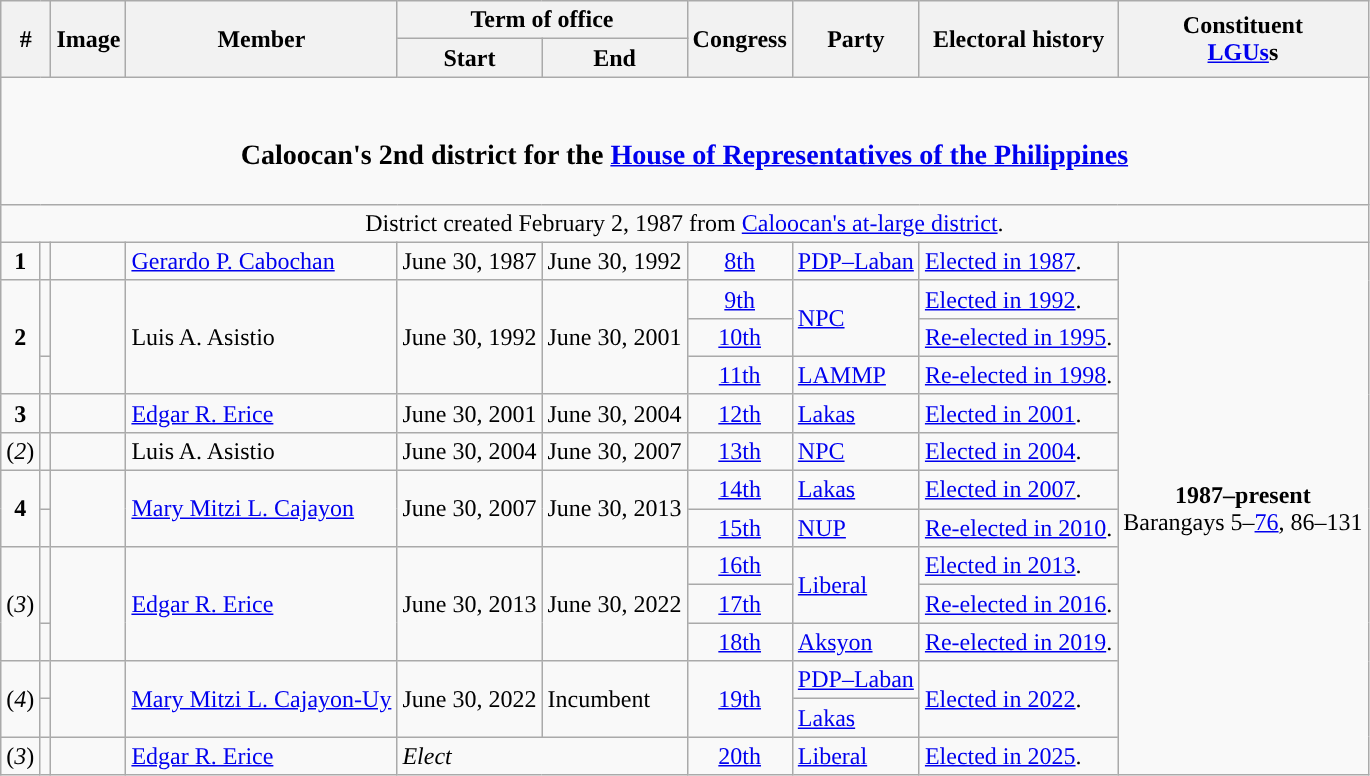<table class=wikitable>
<tr>
<th rowspan="2" colspan="2">#</th>
<th rowspan="2">Image</th>
<th rowspan="2">Member</th>
<th colspan=2>Term of office</th>
<th rowspan="2">Congress</th>
<th rowspan="2">Party</th>
<th rowspan="2">Electoral history</th>
<th rowspan="2">Constituent<br><a href='#'>LGUs</a>s</th>
</tr>
<tr>
<th>Start</th>
<th>End</th>
</tr>
<tr>
<td colspan="10" style="text-align:center;"><br><h3>Caloocan's 2nd district for the <a href='#'>House of Representatives of the Philippines</a></h3></td>
</tr>
<tr>
<td colspan="10" style="text-align:center;">District created February 2, 1987 from <a href='#'>Caloocan's at-large district</a>.</td>
</tr>
<tr>
<td style="text-align:center;"><strong>1</strong></td>
<td style="color:inherit;background:"></td>
<td></td>
<td><a href='#'>Gerardo P. Cabochan</a></td>
<td>June 30, 1987</td>
<td>June 30, 1992</td>
<td style="text-align:center;"><a href='#'>8th</a></td>
<td><a href='#'>PDP–Laban</a></td>
<td><a href='#'>Elected in 1987</a>.</td>
<td rowspan="14" style="text-align:center;"><strong>1987–present</strong><br>Barangays 5–<a href='#'>76</a>, 86–131</td>
</tr>
<tr>
<td rowspan="3" style="text-align:center;"><strong>2</strong></td>
<td rowspan="2" style="color:inherit;background:"></td>
<td rowspan="3"></td>
<td rowspan="3">Luis A. Asistio</td>
<td rowspan="3">June 30, 1992</td>
<td rowspan="3">June 30, 2001</td>
<td style="text-align:center;"><a href='#'>9th</a></td>
<td rowspan="2"><a href='#'>NPC</a></td>
<td><a href='#'>Elected in 1992</a>.</td>
</tr>
<tr>
<td style="text-align:center;"><a href='#'>10th</a></td>
<td><a href='#'>Re-elected in 1995</a>.</td>
</tr>
<tr>
<td style="color:inherit;background:"></td>
<td style="text-align:center;"><a href='#'>11th</a></td>
<td><a href='#'>LAMMP</a></td>
<td><a href='#'>Re-elected in 1998</a>.</td>
</tr>
<tr>
<td style="text-align:center;"><strong>3</strong></td>
<td style="color:inherit;background:"></td>
<td></td>
<td><a href='#'>Edgar R. Erice</a></td>
<td>June 30, 2001</td>
<td>June 30, 2004</td>
<td style="text-align:center;"><a href='#'>12th</a></td>
<td><a href='#'>Lakas</a></td>
<td><a href='#'>Elected in 2001</a>.</td>
</tr>
<tr>
<td style="text-align:center;">(<em>2</em>)</td>
<td style="color:inherit;background:"></td>
<td></td>
<td>Luis A. Asistio</td>
<td>June 30, 2004</td>
<td>June 30, 2007</td>
<td style="text-align:center;"><a href='#'>13th</a></td>
<td><a href='#'>NPC</a></td>
<td><a href='#'>Elected in 2004</a>.</td>
</tr>
<tr>
<td rowspan="2" style="text-align:center;"><strong>4</strong></td>
<td style="color:inherit;background:"></td>
<td rowspan="2"></td>
<td rowspan="2"><a href='#'>Mary Mitzi L. Cajayon</a></td>
<td rowspan="2">June 30, 2007</td>
<td rowspan="2">June 30, 2013</td>
<td style="text-align:center;"><a href='#'>14th</a></td>
<td><a href='#'>Lakas</a></td>
<td><a href='#'>Elected in 2007</a>.</td>
</tr>
<tr>
<td style="color:inherit;background:"></td>
<td style="text-align:center;"><a href='#'>15th</a></td>
<td><a href='#'>NUP</a></td>
<td><a href='#'>Re-elected in 2010</a>.</td>
</tr>
<tr>
<td rowspan="3" style="text-align:center;">(<em>3</em>)</td>
<td rowspan="2" style="color:inherit;background:"></td>
<td rowspan="3"></td>
<td rowspan="3"><a href='#'>Edgar R. Erice</a></td>
<td rowspan="3">June 30, 2013</td>
<td rowspan="3">June 30, 2022</td>
<td style="text-align:center;"><a href='#'>16th</a></td>
<td rowspan="2"><a href='#'>Liberal</a></td>
<td><a href='#'>Elected in 2013</a>.</td>
</tr>
<tr>
<td style="text-align:center;"><a href='#'>17th</a></td>
<td><a href='#'>Re-elected in 2016</a>.</td>
</tr>
<tr>
<td style="color:inherit;background:"></td>
<td style="text-align:center;"><a href='#'>18th</a></td>
<td><a href='#'>Aksyon</a></td>
<td><a href='#'>Re-elected in 2019</a>.</td>
</tr>
<tr>
<td style="text-align:center;" rowspan="2">(<em>4</em>)</td>
<td style="color:inherit;background:"></td>
<td rowspan="2"></td>
<td rowspan="2"><a href='#'>Mary Mitzi L. Cajayon-Uy</a></td>
<td rowspan="2">June 30, 2022</td>
<td rowspan="2">Incumbent</td>
<td style="text-align:center;" rowspan="2"><a href='#'>19th</a></td>
<td><a href='#'>PDP–Laban</a></td>
<td rowspan="2"><a href='#'>Elected in 2022</a>.</td>
</tr>
<tr>
<td style="color:inherit;background:"></td>
<td><a href='#'>Lakas</a></td>
</tr>
<tr>
<td style="text-align:center;">(<em>3</em>)</td>
<td style="color:inherit;background:"></td>
<td></td>
<td><a href='#'>Edgar R. Erice</a><br></td>
<td colspan="2"><em>Elect</em></td>
<td style="text-align:center;"><a href='#'>20th</a></td>
<td><a href='#'>Liberal</a></td>
<td><a href='#'>Elected in 2025</a>.</td>
</tr>
</table>
